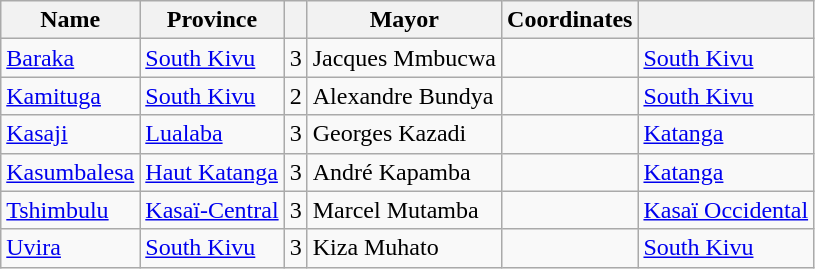<table class="wikitable sortable">
<tr>
<th>Name</th>
<th>Province</th>
<th></th>
<th>Mayor</th>
<th class="unsortable">Coordinates</th>
<th></th>
</tr>
<tr>
<td><a href='#'>Baraka</a></td>
<td><a href='#'>South Kivu</a></td>
<td>3</td>
<td>Jacques Mmbucwa</td>
<td></td>
<td><a href='#'>South Kivu</a></td>
</tr>
<tr>
<td><a href='#'>Kamituga</a></td>
<td><a href='#'>South Kivu</a></td>
<td>2</td>
<td>Alexandre Bundya</td>
<td></td>
<td><a href='#'>South Kivu</a></td>
</tr>
<tr>
<td><a href='#'>Kasaji</a></td>
<td><a href='#'>Lualaba</a></td>
<td>3</td>
<td>Georges Kazadi</td>
<td></td>
<td><a href='#'>Katanga</a></td>
</tr>
<tr>
<td><a href='#'>Kasumbalesa</a></td>
<td><a href='#'>Haut Katanga</a></td>
<td>3</td>
<td>André Kapamba</td>
<td></td>
<td><a href='#'>Katanga</a></td>
</tr>
<tr>
<td><a href='#'>Tshimbulu</a></td>
<td><a href='#'>Kasaï-Central</a></td>
<td>3</td>
<td>Marcel Mutamba</td>
<td></td>
<td><a href='#'>Kasaï Occidental</a></td>
</tr>
<tr>
<td><a href='#'>Uvira</a></td>
<td><a href='#'>South Kivu</a></td>
<td>3</td>
<td>Kiza Muhato</td>
<td></td>
<td><a href='#'>South Kivu</a></td>
</tr>
</table>
